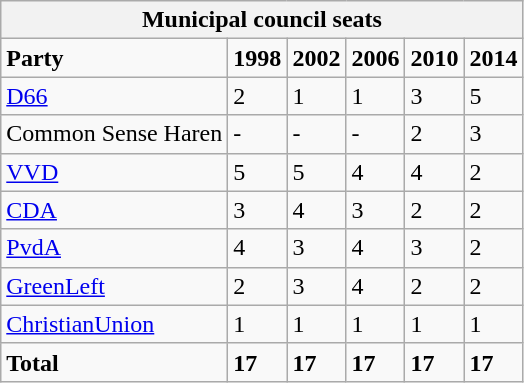<table class="wikitable">
<tr>
<th colspan="16"><strong>Municipal council seats</strong></th>
</tr>
<tr>
<td><strong>Party</strong></td>
<td><strong>1998</strong></td>
<td><strong>2002</strong></td>
<td><strong>2006</strong></td>
<td><strong>2010</strong></td>
<td><strong>2014</strong></td>
</tr>
<tr>
<td><a href='#'>D66</a></td>
<td>2</td>
<td>1</td>
<td>1</td>
<td>3</td>
<td>5</td>
</tr>
<tr>
<td>Common Sense Haren</td>
<td>-</td>
<td>-</td>
<td>-</td>
<td>2</td>
<td>3</td>
</tr>
<tr>
<td><a href='#'>VVD</a></td>
<td>5</td>
<td>5</td>
<td>4</td>
<td>4</td>
<td>2</td>
</tr>
<tr>
<td><a href='#'>CDA</a></td>
<td>3</td>
<td>4</td>
<td>3</td>
<td>2</td>
<td>2</td>
</tr>
<tr>
<td><a href='#'>PvdA</a></td>
<td>4</td>
<td>3</td>
<td>4</td>
<td>3</td>
<td>2</td>
</tr>
<tr>
<td><a href='#'>GreenLeft</a></td>
<td>2</td>
<td>3</td>
<td>4</td>
<td>2</td>
<td>2</td>
</tr>
<tr>
<td><a href='#'>ChristianUnion</a></td>
<td>1</td>
<td>1</td>
<td>1</td>
<td>1</td>
<td>1</td>
</tr>
<tr>
<td><strong>Total</strong></td>
<td><strong>17</strong></td>
<td><strong>17</strong></td>
<td><strong>17</strong></td>
<td><strong>17</strong></td>
<td><strong>17</strong></td>
</tr>
</table>
